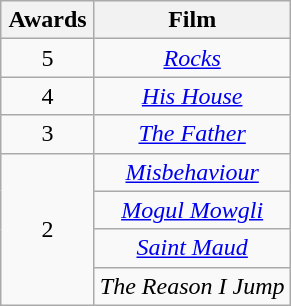<table class="wikitable plainrowheaders" style="text-align:center;">
<tr>
<th scope="col" style="width:55px;">Awards</th>
<th scope="col" style="text-align:center;">Film</th>
</tr>
<tr>
<td scope=row style="text-align:center">5</td>
<td><em><a href='#'>Rocks</a></em></td>
</tr>
<tr>
<td scope=row style="text-align:center">4</td>
<td><em><a href='#'>His House</a></em></td>
</tr>
<tr>
<td scope=row style="text-align:center">3</td>
<td><em><a href='#'>The Father</a></em></td>
</tr>
<tr>
<td rowspan="4" scope=row style="text-align:center">2</td>
<td><em><a href='#'>Misbehaviour</a></em></td>
</tr>
<tr>
<td><em><a href='#'>Mogul Mowgli</a></em></td>
</tr>
<tr>
<td><em><a href='#'>Saint Maud</a></em></td>
</tr>
<tr>
<td><em>The Reason I Jump</em></td>
</tr>
</table>
